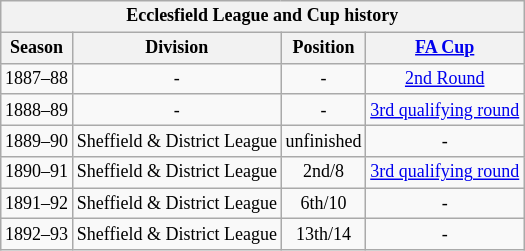<table class="wikitable collapsible" style="text-align:center;font-size:75%">
<tr>
<th colspan="4"><strong>Ecclesfield League and Cup history</strong></th>
</tr>
<tr>
<th>Season</th>
<th>Division</th>
<th>Position</th>
<th><a href='#'>FA Cup</a></th>
</tr>
<tr>
<td>1887–88</td>
<td>-</td>
<td>-</td>
<td><a href='#'>2nd Round</a></td>
</tr>
<tr>
<td>1888–89</td>
<td>-</td>
<td>-</td>
<td><a href='#'>3rd qualifying round</a></td>
</tr>
<tr>
<td>1889–90</td>
<td>Sheffield & District League</td>
<td>unfinished</td>
<td>-</td>
</tr>
<tr>
<td>1890–91</td>
<td>Sheffield & District League</td>
<td>2nd/8</td>
<td><a href='#'>3rd qualifying round</a></td>
</tr>
<tr>
<td>1891–92</td>
<td>Sheffield & District League</td>
<td>6th/10</td>
<td>-</td>
</tr>
<tr>
<td>1892–93</td>
<td>Sheffield & District League</td>
<td>13th/14</td>
<td>-</td>
</tr>
</table>
